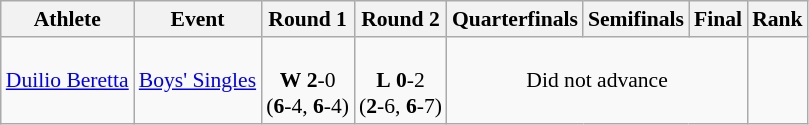<table class=wikitable style="font-size:90%">
<tr>
<th>Athlete</th>
<th>Event</th>
<th>Round 1</th>
<th>Round 2</th>
<th>Quarterfinals</th>
<th>Semifinals</th>
<th>Final</th>
<th>Rank</th>
</tr>
<tr>
<td><a href='#'>Duilio Beretta</a></td>
<td><a href='#'>Boys' Singles</a></td>
<td align=center><br><strong>W</strong> <strong>2</strong>-0<br> (<strong>6</strong>-4, <strong>6</strong>-4)</td>
<td align=center><br><strong>L</strong> <strong>0</strong>-2<br> (<strong>2</strong>-6, <strong>6</strong>-7)</td>
<td colspan="3" style="text-align:center;">Did not advance</td>
<td align=center></td>
</tr>
</table>
